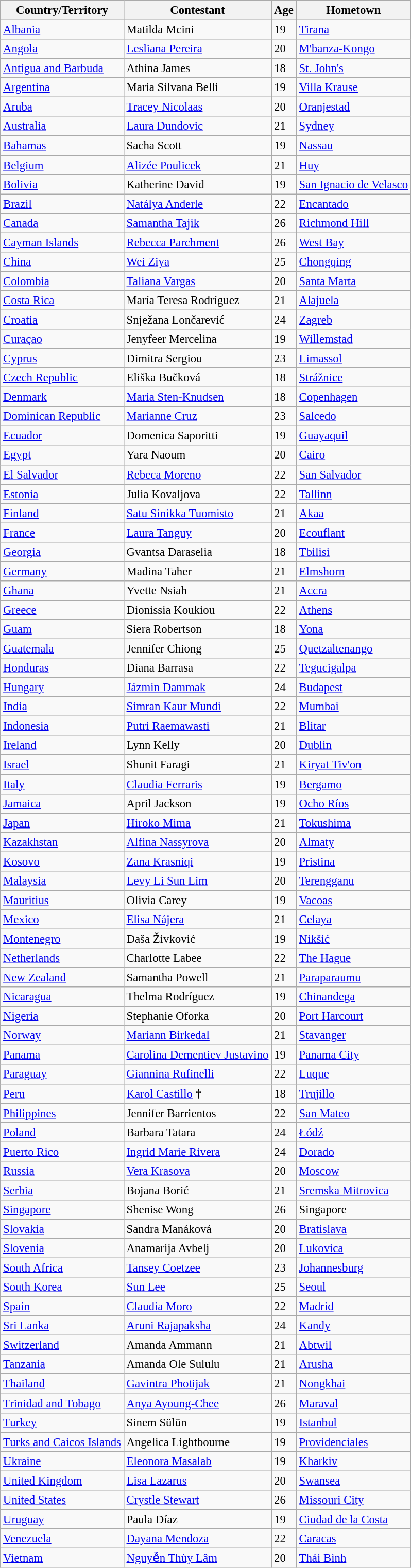<table class="wikitable sortable" style="font-size:95%;">
<tr>
<th>Country/Territory</th>
<th>Contestant</th>
<th>Age</th>
<th>Hometown</th>
</tr>
<tr>
<td> <a href='#'>Albania</a></td>
<td>Matilda Mcini</td>
<td>19</td>
<td><a href='#'>Tirana</a></td>
</tr>
<tr>
<td> <a href='#'>Angola</a></td>
<td><a href='#'>Lesliana Pereira</a></td>
<td>20</td>
<td><a href='#'>M'banza-Kongo</a></td>
</tr>
<tr>
<td> <a href='#'>Antigua and Barbuda</a></td>
<td>Athina James</td>
<td>18</td>
<td><a href='#'>St. John's</a></td>
</tr>
<tr>
<td> <a href='#'>Argentina</a></td>
<td>Maria Silvana Belli</td>
<td>19</td>
<td><a href='#'>Villa Krause</a></td>
</tr>
<tr>
<td> <a href='#'>Aruba</a></td>
<td><a href='#'>Tracey Nicolaas</a></td>
<td>20</td>
<td><a href='#'>Oranjestad</a></td>
</tr>
<tr>
<td> <a href='#'>Australia</a></td>
<td><a href='#'>Laura Dundovic</a></td>
<td>21</td>
<td><a href='#'>Sydney</a></td>
</tr>
<tr>
<td> <a href='#'>Bahamas</a></td>
<td>Sacha Scott</td>
<td>19</td>
<td><a href='#'>Nassau</a></td>
</tr>
<tr>
<td> <a href='#'>Belgium</a></td>
<td><a href='#'>Alizée Poulicek</a></td>
<td>21</td>
<td><a href='#'>Huy</a></td>
</tr>
<tr>
<td> <a href='#'>Bolivia</a></td>
<td>Katherine David</td>
<td>19</td>
<td><a href='#'>San Ignacio de Velasco</a></td>
</tr>
<tr>
<td> <a href='#'>Brazil</a></td>
<td><a href='#'>Natálya Anderle</a></td>
<td>22</td>
<td><a href='#'>Encantado</a></td>
</tr>
<tr>
<td> <a href='#'>Canada</a></td>
<td><a href='#'>Samantha Tajik</a></td>
<td>26</td>
<td><a href='#'>Richmond Hill</a></td>
</tr>
<tr>
<td> <a href='#'>Cayman Islands</a></td>
<td><a href='#'>Rebecca Parchment</a></td>
<td>26</td>
<td><a href='#'>West Bay</a></td>
</tr>
<tr>
<td> <a href='#'>China</a></td>
<td><a href='#'>Wei Ziya</a></td>
<td>25</td>
<td><a href='#'>Chongqing</a></td>
</tr>
<tr>
<td> <a href='#'>Colombia</a></td>
<td><a href='#'>Taliana Vargas</a></td>
<td>20</td>
<td><a href='#'>Santa Marta</a></td>
</tr>
<tr>
<td> <a href='#'>Costa Rica</a></td>
<td>María Teresa Rodríguez</td>
<td>21</td>
<td><a href='#'>Alajuela</a></td>
</tr>
<tr>
<td> <a href='#'>Croatia</a></td>
<td>Snježana Lončarević</td>
<td>24</td>
<td><a href='#'>Zagreb</a></td>
</tr>
<tr>
<td> <a href='#'>Curaçao</a></td>
<td>Jenyfeer Mercelina</td>
<td>19</td>
<td><a href='#'>Willemstad</a></td>
</tr>
<tr>
<td> <a href='#'>Cyprus</a></td>
<td>Dimitra Sergiou</td>
<td>23</td>
<td><a href='#'>Limassol</a></td>
</tr>
<tr>
<td> <a href='#'>Czech Republic</a></td>
<td>Eliška Bučková</td>
<td>18</td>
<td><a href='#'>Strážnice</a></td>
</tr>
<tr>
<td> <a href='#'>Denmark</a></td>
<td><a href='#'>Maria Sten-Knudsen</a></td>
<td>18</td>
<td><a href='#'>Copenhagen</a></td>
</tr>
<tr>
<td> <a href='#'>Dominican Republic</a></td>
<td><a href='#'>Marianne Cruz</a></td>
<td>23</td>
<td><a href='#'>Salcedo</a></td>
</tr>
<tr>
<td> <a href='#'>Ecuador</a></td>
<td>Domenica Saporitti</td>
<td>19</td>
<td><a href='#'>Guayaquil</a></td>
</tr>
<tr>
<td> <a href='#'>Egypt</a></td>
<td>Yara Naoum</td>
<td>20</td>
<td><a href='#'>Cairo</a></td>
</tr>
<tr>
<td> <a href='#'>El Salvador</a></td>
<td><a href='#'>Rebeca Moreno</a></td>
<td>22</td>
<td><a href='#'>San Salvador</a></td>
</tr>
<tr>
<td> <a href='#'>Estonia</a></td>
<td>Julia Kovaljova</td>
<td>22</td>
<td><a href='#'>Tallinn</a></td>
</tr>
<tr>
<td> <a href='#'>Finland</a></td>
<td><a href='#'>Satu Sinikka Tuomisto</a></td>
<td>21</td>
<td><a href='#'>Akaa</a></td>
</tr>
<tr>
<td> <a href='#'>France</a></td>
<td><a href='#'>Laura Tanguy</a></td>
<td>20</td>
<td><a href='#'>Ecouflant</a></td>
</tr>
<tr>
<td> <a href='#'>Georgia</a></td>
<td>Gvantsa Daraselia</td>
<td>18</td>
<td><a href='#'>Tbilisi</a></td>
</tr>
<tr>
<td> <a href='#'>Germany</a></td>
<td>Madina Taher</td>
<td>21</td>
<td><a href='#'>Elmshorn</a></td>
</tr>
<tr>
<td> <a href='#'>Ghana</a></td>
<td>Yvette Nsiah</td>
<td>21</td>
<td><a href='#'>Accra</a></td>
</tr>
<tr>
<td> <a href='#'>Greece</a></td>
<td>Dionissia Koukiou</td>
<td>22</td>
<td><a href='#'>Athens</a></td>
</tr>
<tr>
<td> <a href='#'>Guam</a></td>
<td>Siera Robertson</td>
<td>18</td>
<td><a href='#'>Yona</a></td>
</tr>
<tr>
<td> <a href='#'>Guatemala</a></td>
<td>Jennifer Chiong</td>
<td>25</td>
<td><a href='#'>Quetzaltenango</a></td>
</tr>
<tr>
<td> <a href='#'>Honduras</a></td>
<td>Diana Barrasa</td>
<td>22</td>
<td><a href='#'>Tegucigalpa</a></td>
</tr>
<tr>
<td> <a href='#'>Hungary</a></td>
<td><a href='#'>Jázmin Dammak</a></td>
<td>24</td>
<td><a href='#'>Budapest</a></td>
</tr>
<tr>
<td> <a href='#'>India</a></td>
<td><a href='#'>Simran Kaur Mundi</a></td>
<td>22</td>
<td><a href='#'>Mumbai</a></td>
</tr>
<tr>
<td> <a href='#'>Indonesia</a></td>
<td><a href='#'>Putri Raemawasti</a></td>
<td>21</td>
<td><a href='#'>Blitar</a></td>
</tr>
<tr>
<td> <a href='#'>Ireland</a></td>
<td>Lynn Kelly</td>
<td>20</td>
<td><a href='#'>Dublin</a></td>
</tr>
<tr>
<td> <a href='#'>Israel</a></td>
<td>Shunit Faragi</td>
<td>21</td>
<td><a href='#'>Kiryat Tiv'on</a></td>
</tr>
<tr>
<td> <a href='#'>Italy</a></td>
<td><a href='#'>Claudia Ferraris</a></td>
<td>19</td>
<td><a href='#'>Bergamo</a></td>
</tr>
<tr>
<td> <a href='#'>Jamaica</a></td>
<td>April Jackson</td>
<td>19</td>
<td><a href='#'>Ocho Ríos</a></td>
</tr>
<tr>
<td> <a href='#'>Japan</a></td>
<td><a href='#'>Hiroko Mima</a></td>
<td>21</td>
<td><a href='#'>Tokushima</a></td>
</tr>
<tr>
<td> <a href='#'>Kazakhstan</a></td>
<td><a href='#'>Alfina Nassyrova</a></td>
<td>20</td>
<td><a href='#'>Almaty</a></td>
</tr>
<tr>
<td> <a href='#'>Kosovo</a></td>
<td><a href='#'>Zana Krasniqi</a></td>
<td>19</td>
<td><a href='#'>Pristina</a></td>
</tr>
<tr>
<td> <a href='#'>Malaysia</a></td>
<td><a href='#'>Levy Li Sun Lim</a></td>
<td>20</td>
<td><a href='#'>Terengganu</a></td>
</tr>
<tr>
<td> <a href='#'>Mauritius</a></td>
<td>Olivia Carey</td>
<td>19</td>
<td><a href='#'>Vacoas</a></td>
</tr>
<tr>
<td> <a href='#'>Mexico</a></td>
<td><a href='#'>Elisa Nájera</a></td>
<td>21</td>
<td><a href='#'>Celaya</a></td>
</tr>
<tr>
<td> <a href='#'>Montenegro</a></td>
<td>Daša Živković</td>
<td>19</td>
<td><a href='#'>Nikšić</a></td>
</tr>
<tr>
<td> <a href='#'>Netherlands</a></td>
<td>Charlotte Labee</td>
<td>22</td>
<td><a href='#'>The Hague</a></td>
</tr>
<tr>
<td> <a href='#'>New Zealand</a></td>
<td>Samantha Powell</td>
<td>21</td>
<td><a href='#'>Paraparaumu</a></td>
</tr>
<tr>
<td> <a href='#'>Nicaragua</a></td>
<td>Thelma Rodríguez</td>
<td>19</td>
<td><a href='#'>Chinandega</a></td>
</tr>
<tr>
<td> <a href='#'>Nigeria</a></td>
<td>Stephanie Oforka</td>
<td>20</td>
<td><a href='#'>Port Harcourt</a></td>
</tr>
<tr>
<td> <a href='#'>Norway</a></td>
<td><a href='#'>Mariann Birkedal</a></td>
<td>21</td>
<td><a href='#'>Stavanger</a></td>
</tr>
<tr>
<td> <a href='#'>Panama</a></td>
<td><a href='#'>Carolina Dementiev Justavino</a></td>
<td>19</td>
<td><a href='#'>Panama City</a></td>
</tr>
<tr>
<td> <a href='#'>Paraguay</a></td>
<td><a href='#'>Giannina Rufinelli</a></td>
<td>22</td>
<td><a href='#'>Luque</a></td>
</tr>
<tr>
<td> <a href='#'>Peru</a></td>
<td><a href='#'>Karol Castillo</a> †</td>
<td>18</td>
<td><a href='#'>Trujillo</a></td>
</tr>
<tr>
<td> <a href='#'>Philippines</a></td>
<td>Jennifer Barrientos</td>
<td>22</td>
<td><a href='#'>San Mateo</a></td>
</tr>
<tr>
<td> <a href='#'>Poland</a></td>
<td>Barbara Tatara</td>
<td>24</td>
<td><a href='#'>Łódź</a></td>
</tr>
<tr>
<td> <a href='#'>Puerto Rico</a></td>
<td><a href='#'>Ingrid Marie Rivera</a></td>
<td>24</td>
<td><a href='#'>Dorado</a></td>
</tr>
<tr>
<td> <a href='#'>Russia</a></td>
<td><a href='#'>Vera Krasova</a></td>
<td>20</td>
<td><a href='#'>Moscow</a></td>
</tr>
<tr>
<td> <a href='#'>Serbia</a></td>
<td>Bojana Borić</td>
<td>21</td>
<td><a href='#'>Sremska Mitrovica</a></td>
</tr>
<tr>
<td> <a href='#'>Singapore</a></td>
<td>Shenise Wong</td>
<td>26</td>
<td>Singapore</td>
</tr>
<tr>
<td> <a href='#'>Slovakia</a></td>
<td>Sandra Manáková</td>
<td>20</td>
<td><a href='#'>Bratislava</a></td>
</tr>
<tr>
<td> <a href='#'>Slovenia</a></td>
<td>Anamarija Avbelj</td>
<td>20</td>
<td><a href='#'>Lukovica</a></td>
</tr>
<tr>
<td> <a href='#'>South Africa</a></td>
<td><a href='#'>Tansey Coetzee</a></td>
<td>23</td>
<td><a href='#'>Johannesburg</a></td>
</tr>
<tr>
<td> <a href='#'>South Korea</a></td>
<td><a href='#'>Sun Lee</a></td>
<td>25</td>
<td><a href='#'>Seoul</a></td>
</tr>
<tr>
<td> <a href='#'>Spain</a></td>
<td><a href='#'>Claudia Moro</a></td>
<td>22</td>
<td><a href='#'>Madrid</a></td>
</tr>
<tr>
<td> <a href='#'>Sri Lanka</a></td>
<td><a href='#'>Aruni Rajapaksha</a></td>
<td>24</td>
<td><a href='#'>Kandy</a></td>
</tr>
<tr>
<td> <a href='#'>Switzerland</a></td>
<td>Amanda Ammann</td>
<td>21</td>
<td><a href='#'>Abtwil</a></td>
</tr>
<tr>
<td> <a href='#'>Tanzania</a></td>
<td>Amanda Ole Sululu</td>
<td>21</td>
<td><a href='#'>Arusha</a></td>
</tr>
<tr>
<td> <a href='#'>Thailand</a></td>
<td><a href='#'>Gavintra Photijak</a></td>
<td>21</td>
<td><a href='#'>Nongkhai</a></td>
</tr>
<tr>
<td> <a href='#'>Trinidad and Tobago</a></td>
<td><a href='#'>Anya Ayoung-Chee</a></td>
<td>26</td>
<td><a href='#'>Maraval</a></td>
</tr>
<tr>
<td> <a href='#'>Turkey</a></td>
<td>Sinem Sülün</td>
<td>19</td>
<td><a href='#'>Istanbul</a></td>
</tr>
<tr>
<td> <a href='#'>Turks and Caicos Islands</a></td>
<td>Angelica Lightbourne</td>
<td>19</td>
<td><a href='#'>Providenciales</a></td>
</tr>
<tr>
<td> <a href='#'>Ukraine</a></td>
<td><a href='#'>Eleonora Masalab</a></td>
<td>19</td>
<td><a href='#'>Kharkiv</a></td>
</tr>
<tr>
<td> <a href='#'>United Kingdom</a></td>
<td><a href='#'>Lisa Lazarus</a></td>
<td>20</td>
<td><a href='#'>Swansea</a></td>
</tr>
<tr>
<td> <a href='#'>United States</a></td>
<td><a href='#'>Crystle Stewart</a></td>
<td>26</td>
<td><a href='#'>Missouri City</a></td>
</tr>
<tr>
<td> <a href='#'>Uruguay</a></td>
<td>Paula Díaz</td>
<td>19</td>
<td><a href='#'>Ciudad de la Costa</a></td>
</tr>
<tr>
<td> <a href='#'>Venezuela</a></td>
<td><a href='#'>Dayana Mendoza</a></td>
<td>22</td>
<td><a href='#'>Caracas</a></td>
</tr>
<tr>
<td> <a href='#'>Vietnam</a></td>
<td><a href='#'>Nguyễn Thùy Lâm</a></td>
<td>20</td>
<td><a href='#'>Thái Bình</a></td>
</tr>
</table>
